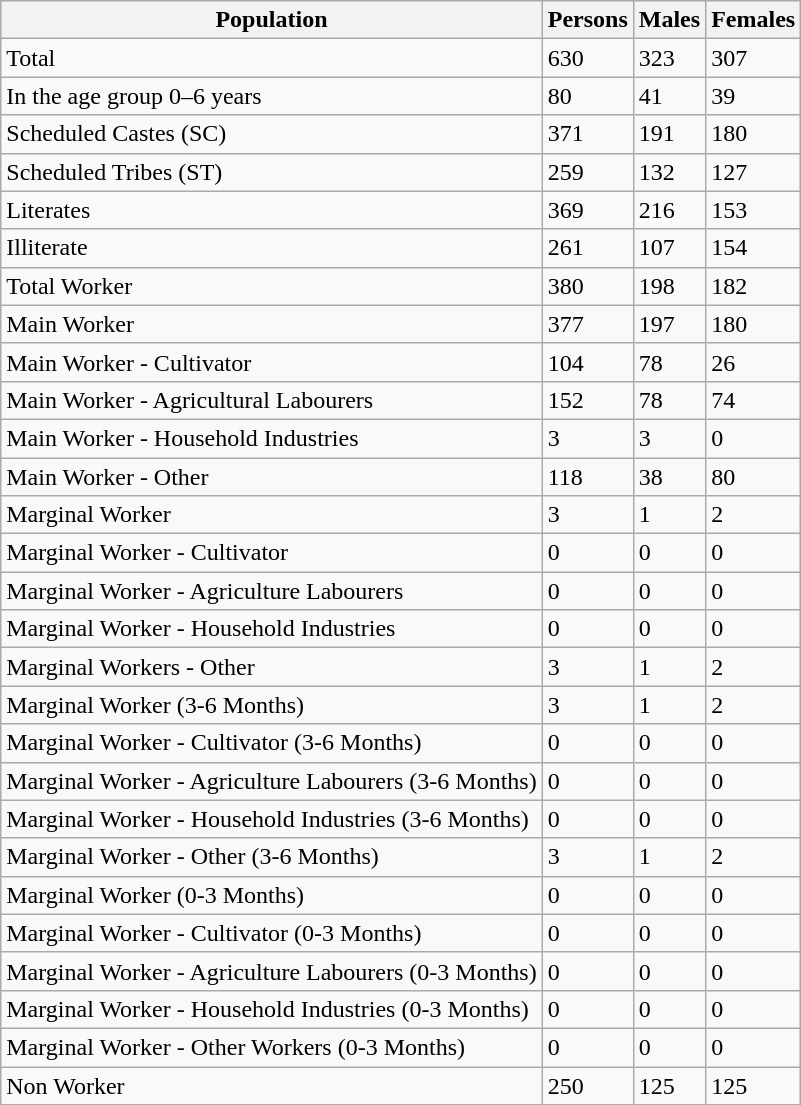<table class="wikitable">
<tr>
<th>Population</th>
<th>Persons</th>
<th>Males</th>
<th>Females</th>
</tr>
<tr>
<td>Total</td>
<td>630</td>
<td>323</td>
<td>307</td>
</tr>
<tr>
<td>In the age group 0–6 years</td>
<td>80</td>
<td>41</td>
<td>39</td>
</tr>
<tr>
<td>Scheduled Castes (SC)</td>
<td>371</td>
<td>191</td>
<td>180</td>
</tr>
<tr>
<td>Scheduled Tribes (ST)</td>
<td>259</td>
<td>132</td>
<td>127</td>
</tr>
<tr>
<td>Literates</td>
<td>369</td>
<td>216</td>
<td>153</td>
</tr>
<tr>
<td>Illiterate</td>
<td>261</td>
<td>107</td>
<td>154</td>
</tr>
<tr>
<td>Total Worker</td>
<td>380</td>
<td>198</td>
<td>182</td>
</tr>
<tr>
<td>Main Worker</td>
<td>377</td>
<td>197</td>
<td>180</td>
</tr>
<tr>
<td>Main Worker - Cultivator</td>
<td>104</td>
<td>78</td>
<td>26</td>
</tr>
<tr>
<td>Main Worker - Agricultural Labourers</td>
<td>152</td>
<td>78</td>
<td>74</td>
</tr>
<tr>
<td>Main Worker - Household Industries</td>
<td>3</td>
<td>3</td>
<td>0</td>
</tr>
<tr>
<td>Main Worker - Other</td>
<td>118</td>
<td>38</td>
<td>80</td>
</tr>
<tr>
<td>Marginal Worker</td>
<td>3</td>
<td>1</td>
<td>2</td>
</tr>
<tr>
<td>Marginal Worker - Cultivator</td>
<td>0</td>
<td>0</td>
<td>0</td>
</tr>
<tr>
<td>Marginal Worker - Agriculture Labourers</td>
<td>0</td>
<td>0</td>
<td>0</td>
</tr>
<tr>
<td>Marginal Worker - Household Industries</td>
<td>0</td>
<td>0</td>
<td>0</td>
</tr>
<tr>
<td>Marginal Workers - Other</td>
<td>3</td>
<td>1</td>
<td>2</td>
</tr>
<tr>
<td>Marginal Worker (3-6 Months)</td>
<td>3</td>
<td>1</td>
<td>2</td>
</tr>
<tr>
<td>Marginal Worker - Cultivator (3-6 Months)</td>
<td>0</td>
<td>0</td>
<td>0</td>
</tr>
<tr>
<td>Marginal Worker - Agriculture Labourers (3-6 Months)</td>
<td>0</td>
<td>0</td>
<td>0</td>
</tr>
<tr>
<td>Marginal Worker - Household Industries (3-6 Months)</td>
<td>0</td>
<td>0</td>
<td>0</td>
</tr>
<tr>
<td>Marginal Worker - Other (3-6 Months)</td>
<td>3</td>
<td>1</td>
<td>2</td>
</tr>
<tr>
<td>Marginal Worker (0-3 Months)</td>
<td>0</td>
<td>0</td>
<td>0</td>
</tr>
<tr>
<td>Marginal Worker - Cultivator (0-3 Months)</td>
<td>0</td>
<td>0</td>
<td>0</td>
</tr>
<tr>
<td>Marginal Worker - Agriculture Labourers (0-3 Months)</td>
<td>0</td>
<td>0</td>
<td>0</td>
</tr>
<tr>
<td>Marginal Worker - Household Industries (0-3 Months)</td>
<td>0</td>
<td>0</td>
<td>0</td>
</tr>
<tr>
<td>Marginal Worker - Other Workers (0-3 Months)</td>
<td>0</td>
<td>0</td>
<td>0</td>
</tr>
<tr>
<td>Non Worker</td>
<td>250</td>
<td>125</td>
<td>125</td>
</tr>
</table>
